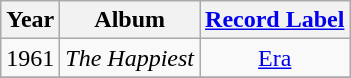<table class="wikitable" style=text-align:center;>
<tr>
<th>Year</th>
<th>Album</th>
<th><a href='#'>Record Label</a></th>
</tr>
<tr>
<td rowspan="1">1961</td>
<td align=left><em>The Happiest</em></td>
<td rowspan="1"><a href='#'>Era</a></td>
</tr>
<tr>
</tr>
</table>
